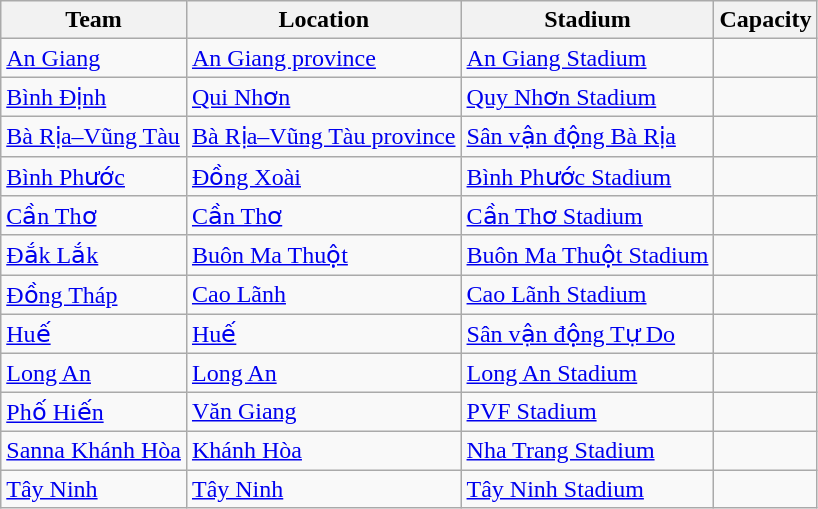<table class="wikitable sortable">
<tr>
<th>Team</th>
<th>Location</th>
<th>Stadium</th>
<th>Capacity</th>
</tr>
<tr>
<td><a href='#'>An Giang</a></td>
<td><a href='#'>An Giang province</a></td>
<td><a href='#'>An Giang Stadium</a></td>
<td></td>
</tr>
<tr>
<td><a href='#'>Bình Định</a></td>
<td><a href='#'>Qui Nhơn</a></td>
<td><a href='#'>Quy Nhơn Stadium</a></td>
<td></td>
</tr>
<tr>
<td><a href='#'>Bà Rịa–Vũng Tàu</a></td>
<td><a href='#'>Bà Rịa–Vũng Tàu province</a></td>
<td><a href='#'>Sân vận động Bà Rịa</a></td>
<td></td>
</tr>
<tr>
<td><a href='#'>Bình Phước</a></td>
<td><a href='#'>Đồng Xoài</a></td>
<td><a href='#'>Bình Phước Stadium</a></td>
<td></td>
</tr>
<tr>
<td><a href='#'>Cần Thơ</a></td>
<td><a href='#'>Cần Thơ</a></td>
<td><a href='#'>Cần Thơ Stadium</a></td>
<td></td>
</tr>
<tr>
<td><a href='#'>Đắk Lắk</a></td>
<td><a href='#'>Buôn Ma Thuột</a></td>
<td><a href='#'>Buôn Ma Thuột Stadium</a></td>
<td></td>
</tr>
<tr>
<td><a href='#'>Đồng Tháp</a></td>
<td><a href='#'>Cao Lãnh</a></td>
<td><a href='#'>Cao Lãnh Stadium</a></td>
<td></td>
</tr>
<tr>
<td><a href='#'>Huế</a></td>
<td><a href='#'>Huế</a></td>
<td><a href='#'>Sân vận động Tự Do</a></td>
<td></td>
</tr>
<tr>
<td><a href='#'>Long An</a></td>
<td><a href='#'>Long An</a></td>
<td><a href='#'>Long An Stadium</a></td>
<td></td>
</tr>
<tr>
<td><a href='#'>Phố Hiến</a></td>
<td><a href='#'>Văn Giang</a></td>
<td><a href='#'>PVF Stadium</a></td>
<td></td>
</tr>
<tr>
<td><a href='#'>Sanna Khánh Hòa</a></td>
<td><a href='#'>Khánh Hòa</a></td>
<td><a href='#'>Nha Trang Stadium</a></td>
<td></td>
</tr>
<tr>
<td><a href='#'>Tây Ninh</a></td>
<td><a href='#'>Tây Ninh</a></td>
<td><a href='#'>Tây Ninh Stadium</a></td>
<td></td>
</tr>
</table>
